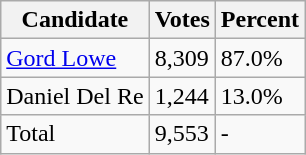<table class="wikitable">
<tr>
<th>Candidate</th>
<th>Votes</th>
<th>Percent</th>
</tr>
<tr>
<td><a href='#'>Gord Lowe</a></td>
<td>8,309</td>
<td>87.0%</td>
</tr>
<tr>
<td>Daniel Del Re</td>
<td>1,244</td>
<td>13.0%</td>
</tr>
<tr>
<td>Total</td>
<td>9,553</td>
<td>-</td>
</tr>
</table>
